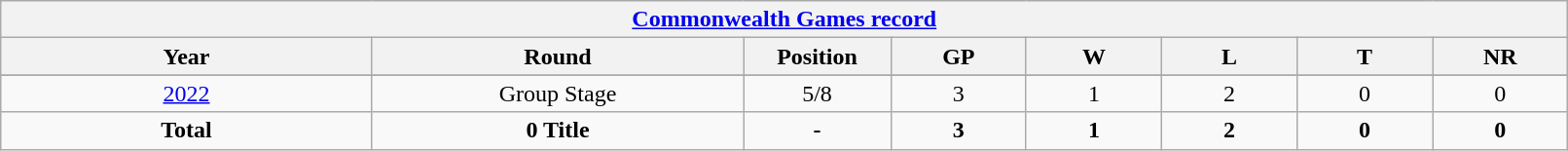<table class="wikitable" style="text-align: center; width:85%">
<tr>
<th colspan=10><a href='#'>Commonwealth Games record</a></th>
</tr>
<tr>
<th width=150>Year</th>
<th width=150>Round</th>
<th width=50>Position</th>
<th width=50>GP</th>
<th width=50>W</th>
<th width=50>L</th>
<th width=50>T</th>
<th width=50>NR</th>
</tr>
<tr>
</tr>
<tr>
<td> <a href='#'>2022</a></td>
<td>Group Stage</td>
<td>5/8</td>
<td>3</td>
<td>1</td>
<td>2</td>
<td>0</td>
<td>0</td>
</tr>
<tr>
<td><strong>Total</strong></td>
<td><strong>0 Title</strong></td>
<td><strong>-</strong></td>
<td><strong>3</strong></td>
<td><strong>1</strong></td>
<td><strong>2</strong></td>
<td><strong>0</strong></td>
<td><strong>0</strong></td>
</tr>
</table>
